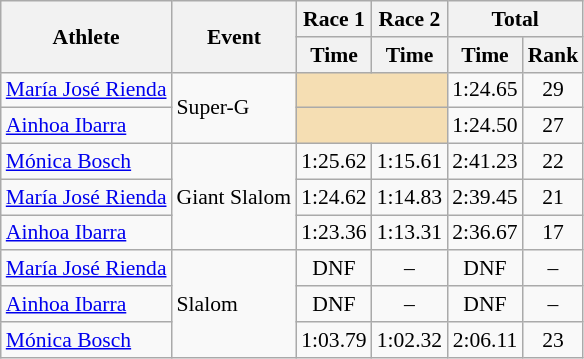<table class="wikitable" style="font-size:90%">
<tr>
<th rowspan="2">Athlete</th>
<th rowspan="2">Event</th>
<th>Race 1</th>
<th>Race 2</th>
<th colspan="2">Total</th>
</tr>
<tr>
<th>Time</th>
<th>Time</th>
<th>Time</th>
<th>Rank</th>
</tr>
<tr>
<td><a href='#'>María José Rienda</a></td>
<td rowspan="2">Super-G</td>
<td colspan="2" bgcolor="wheat"></td>
<td align="center">1:24.65</td>
<td align="center">29</td>
</tr>
<tr>
<td><a href='#'>Ainhoa Ibarra</a></td>
<td colspan="2" bgcolor="wheat"></td>
<td align="center">1:24.50</td>
<td align="center">27</td>
</tr>
<tr>
<td><a href='#'>Mónica Bosch</a></td>
<td rowspan="3">Giant Slalom</td>
<td align="center">1:25.62</td>
<td align="center">1:15.61</td>
<td align="center">2:41.23</td>
<td align="center">22</td>
</tr>
<tr>
<td><a href='#'>María José Rienda</a></td>
<td align="center">1:24.62</td>
<td align="center">1:14.83</td>
<td align="center">2:39.45</td>
<td align="center">21</td>
</tr>
<tr>
<td><a href='#'>Ainhoa Ibarra</a></td>
<td align="center">1:23.36</td>
<td align="center">1:13.31</td>
<td align="center">2:36.67</td>
<td align="center">17</td>
</tr>
<tr>
<td><a href='#'>María José Rienda</a></td>
<td rowspan="3">Slalom</td>
<td align="center">DNF</td>
<td align="center">–</td>
<td align="center">DNF</td>
<td align="center">–</td>
</tr>
<tr>
<td><a href='#'>Ainhoa Ibarra</a></td>
<td align="center">DNF</td>
<td align="center">–</td>
<td align="center">DNF</td>
<td align="center">–</td>
</tr>
<tr>
<td><a href='#'>Mónica Bosch</a></td>
<td align="center">1:03.79</td>
<td align="center">1:02.32</td>
<td align="center">2:06.11</td>
<td align="center">23</td>
</tr>
</table>
